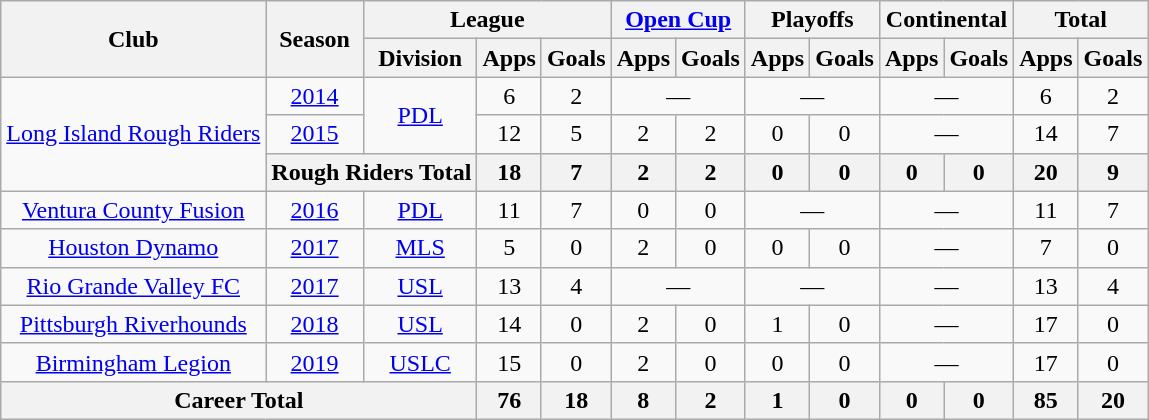<table class="wikitable" style="text-align:center">
<tr>
<th rowspan="2">Club</th>
<th rowspan="2">Season</th>
<th colspan="3">League</th>
<th colspan="2"><a href='#'>Open Cup</a></th>
<th colspan="2">Playoffs</th>
<th colspan="2">Continental</th>
<th colspan="2">Total</th>
</tr>
<tr>
<th>Division</th>
<th>Apps</th>
<th>Goals</th>
<th>Apps</th>
<th>Goals</th>
<th>Apps</th>
<th>Goals</th>
<th>Apps</th>
<th>Goals</th>
<th>Apps</th>
<th>Goals</th>
</tr>
<tr>
<td rowspan="3"><a href='#'>Long Island Rough Riders</a></td>
<td><a href='#'>2014</a></td>
<td rowspan="2"><a href='#'>PDL</a></td>
<td>6</td>
<td>2</td>
<td colspan="2">—</td>
<td colspan="2">—</td>
<td colspan="2">—</td>
<td>6</td>
<td>2</td>
</tr>
<tr>
<td><a href='#'>2015</a></td>
<td>12</td>
<td>5</td>
<td>2</td>
<td>2</td>
<td>0</td>
<td>0</td>
<td colspan="2">—</td>
<td>14</td>
<td>7</td>
</tr>
<tr>
<th colspan="2">Rough Riders Total</th>
<th>18</th>
<th>7</th>
<th>2</th>
<th>2</th>
<th>0</th>
<th>0</th>
<th>0</th>
<th>0</th>
<th>20</th>
<th>9</th>
</tr>
<tr>
<td><a href='#'>Ventura County Fusion</a></td>
<td><a href='#'>2016</a></td>
<td><a href='#'>PDL</a></td>
<td>11</td>
<td>7</td>
<td>0</td>
<td>0</td>
<td colspan="2">—</td>
<td colspan="2">—</td>
<td>11</td>
<td>7</td>
</tr>
<tr>
<td><a href='#'>Houston Dynamo</a></td>
<td><a href='#'>2017</a></td>
<td><a href='#'>MLS</a></td>
<td>5</td>
<td>0</td>
<td>2</td>
<td>0</td>
<td>0</td>
<td>0</td>
<td colspan="2">—</td>
<td>7</td>
<td>0</td>
</tr>
<tr>
<td><a href='#'>Rio Grande Valley FC</a></td>
<td><a href='#'>2017</a></td>
<td><a href='#'>USL</a></td>
<td>13</td>
<td>4</td>
<td colspan="2">—</td>
<td colspan="2">—</td>
<td colspan="2">—</td>
<td>13</td>
<td>4</td>
</tr>
<tr>
<td><a href='#'>Pittsburgh Riverhounds</a></td>
<td><a href='#'>2018</a></td>
<td><a href='#'>USL</a></td>
<td>14</td>
<td>0</td>
<td>2</td>
<td>0</td>
<td>1</td>
<td>0</td>
<td colspan="2">—</td>
<td>17</td>
<td>0</td>
</tr>
<tr>
<td><a href='#'>Birmingham Legion</a></td>
<td><a href='#'>2019</a></td>
<td><a href='#'>USLC</a></td>
<td>15</td>
<td>0</td>
<td>2</td>
<td>0</td>
<td>0</td>
<td>0</td>
<td colspan="2">—</td>
<td>17</td>
<td>0</td>
</tr>
<tr>
<th colspan="3">Career Total</th>
<th>76</th>
<th>18</th>
<th>8</th>
<th>2</th>
<th>1</th>
<th>0</th>
<th>0</th>
<th>0</th>
<th>85</th>
<th>20</th>
</tr>
</table>
